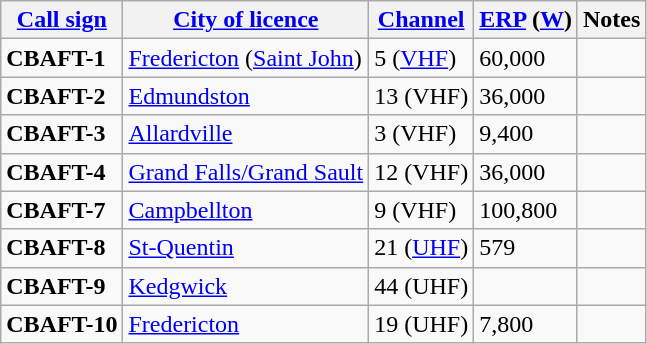<table class="wikitable sortable">
<tr>
<th><a href='#'>Call sign</a></th>
<th><a href='#'>City of licence</a></th>
<th><a href='#'>Channel</a></th>
<th><a href='#'>ERP</a> (<a href='#'>W</a>)</th>
<th>Notes</th>
</tr>
<tr>
<td><strong>CBAFT-1</strong></td>
<td><a href='#'>Fredericton</a> (<a href='#'>Saint John</a>)</td>
<td>5 (<a href='#'>VHF</a>)</td>
<td>60,000</td>
<td></td>
</tr>
<tr>
<td><strong>CBAFT-2</strong></td>
<td><a href='#'>Edmundston</a><br></td>
<td>13 (VHF)</td>
<td>36,000</td>
<td></td>
</tr>
<tr>
<td><strong>CBAFT-3</strong></td>
<td><a href='#'>Allardville</a></td>
<td>3 (VHF)</td>
<td>9,400</td>
<td></td>
</tr>
<tr>
<td><strong>CBAFT-4</strong></td>
<td><a href='#'>Grand Falls/Grand Sault</a></td>
<td>12 (VHF)</td>
<td>36,000</td>
<td></td>
</tr>
<tr>
<td><strong>CBAFT-7</strong></td>
<td><a href='#'>Campbellton</a></td>
<td>9 (VHF)</td>
<td>100,800</td>
<td></td>
</tr>
<tr>
<td><strong>CBAFT-8</strong></td>
<td><a href='#'>St-Quentin</a></td>
<td>21 (<a href='#'>UHF</a>)</td>
<td>579</td>
<td></td>
</tr>
<tr>
<td><strong>CBAFT-9</strong></td>
<td><a href='#'>Kedgwick</a></td>
<td>44 (UHF)</td>
<td></td>
<td></td>
</tr>
<tr>
<td><strong>CBAFT-10</strong></td>
<td><a href='#'>Fredericton</a></td>
<td>19 (UHF)</td>
<td>7,800</td>
<td></td>
</tr>
</table>
